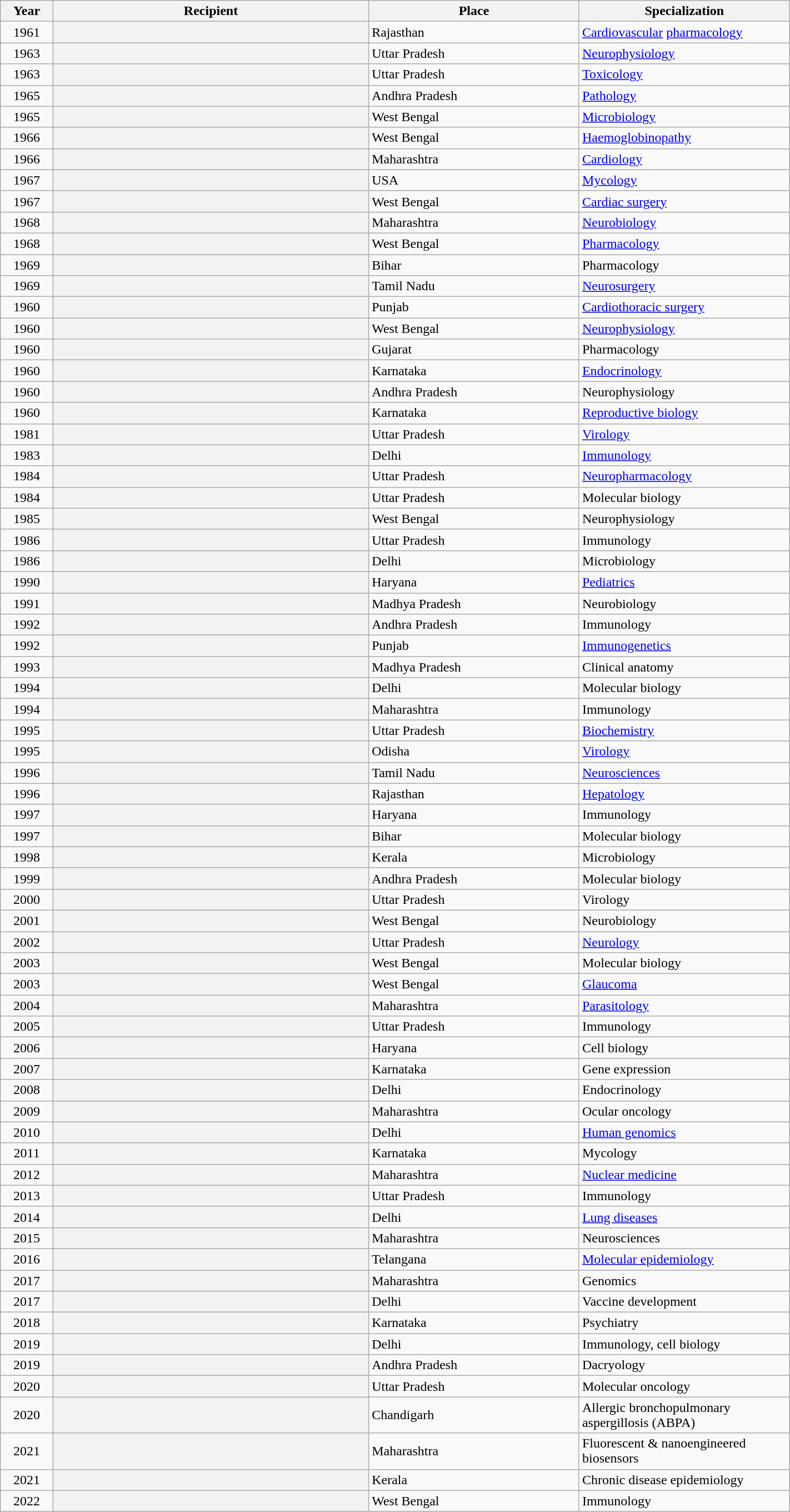<table class="wikitable plainrowheaders sortable" style="width:75%">
<tr>
<th scope="col" style="width:5%">Year</th>
<th scope="col" style="width:30%">Recipient</th>
<th scope="col" style="width:20%">Place</th>
<th scope="col" style="width:20%">Specialization</th>
</tr>
<tr>
<td style="text-align:center;">1961</td>
<th scope="row"></th>
<td>Rajasthan</td>
<td><a href='#'>Cardiovascular</a> <a href='#'>pharmacology</a></td>
</tr>
<tr>
<td style="text-align:center;">1963</td>
<th scope="row"></th>
<td>Uttar Pradesh</td>
<td><a href='#'>Neurophysiology</a></td>
</tr>
<tr>
<td style="text-align:center;">1963</td>
<th scope="row"></th>
<td>Uttar Pradesh</td>
<td><a href='#'>Toxicology</a></td>
</tr>
<tr>
<td style="text-align:center;">1965</td>
<th scope="row"></th>
<td>Andhra Pradesh</td>
<td><a href='#'>Pathology</a></td>
</tr>
<tr>
<td style="text-align:center;">1965</td>
<th scope="row"></th>
<td>West Bengal</td>
<td><a href='#'>Microbiology</a></td>
</tr>
<tr>
<td style="text-align:center;">1966</td>
<th scope="row"></th>
<td>West Bengal</td>
<td><a href='#'>Haemoglobinopathy</a></td>
</tr>
<tr>
<td style="text-align:center;">1966</td>
<th scope="row"></th>
<td>Maharashtra</td>
<td><a href='#'>Cardiology</a></td>
</tr>
<tr>
<td style="text-align:center;">1967</td>
<th scope="row"></th>
<td>USA</td>
<td><a href='#'>Mycology</a></td>
</tr>
<tr>
<td style="text-align:center;">1967</td>
<th scope="row"></th>
<td>West Bengal</td>
<td><a href='#'>Cardiac surgery</a></td>
</tr>
<tr>
<td style="text-align:center;">1968</td>
<th scope="row"></th>
<td>Maharashtra</td>
<td><a href='#'>Neurobiology</a></td>
</tr>
<tr>
<td style="text-align:center;">1968</td>
<th scope="row"></th>
<td>West Bengal</td>
<td><a href='#'>Pharmacology</a></td>
</tr>
<tr>
<td style="text-align:center;">1969</td>
<th scope="row"></th>
<td>Bihar</td>
<td>Pharmacology</td>
</tr>
<tr>
<td style="text-align:center;">1969</td>
<th scope="row"></th>
<td>Tamil Nadu</td>
<td><a href='#'>Neurosurgery</a></td>
</tr>
<tr>
<td style="text-align:center;">1960</td>
<th scope="row"></th>
<td>Punjab</td>
<td><a href='#'>Cardiothoracic surgery</a></td>
</tr>
<tr>
<td style="text-align:center;">1960</td>
<th scope="row"></th>
<td>West Bengal</td>
<td><a href='#'>Neurophysiology</a></td>
</tr>
<tr>
<td style="text-align:center;">1960</td>
<th scope="row"></th>
<td>Gujarat</td>
<td>Pharmacology</td>
</tr>
<tr>
<td style="text-align:center;">1960</td>
<th scope="row"></th>
<td>Karnataka</td>
<td><a href='#'>Endocrinology</a></td>
</tr>
<tr>
<td style="text-align:center;">1960</td>
<th scope="row"></th>
<td>Andhra Pradesh</td>
<td>Neurophysiology</td>
</tr>
<tr>
<td style="text-align:center;">1960</td>
<th scope="row"></th>
<td>Karnataka</td>
<td><a href='#'>Reproductive biology</a></td>
</tr>
<tr>
<td style="text-align:center;">1981</td>
<th scope="row"></th>
<td>Uttar Pradesh</td>
<td><a href='#'>Virology</a></td>
</tr>
<tr>
<td style="text-align:center;">1983</td>
<th scope="row"></th>
<td>Delhi</td>
<td><a href='#'>Immunology</a></td>
</tr>
<tr>
<td style="text-align:center;">1984</td>
<th scope="row"></th>
<td>Uttar Pradesh</td>
<td><a href='#'>Neuropharmacology</a></td>
</tr>
<tr>
<td style="text-align:center;">1984</td>
<th scope="row"></th>
<td>Uttar Pradesh</td>
<td>Molecular biology</td>
</tr>
<tr>
<td style="text-align:center;">1985</td>
<th scope="row"></th>
<td>West Bengal</td>
<td>Neurophysiology</td>
</tr>
<tr>
<td style="text-align:center;">1986</td>
<th scope="row"></th>
<td>Uttar Pradesh</td>
<td>Immunology</td>
</tr>
<tr>
<td style="text-align:center;">1986</td>
<th scope="row"></th>
<td>Delhi</td>
<td>Microbiology</td>
</tr>
<tr>
<td style="text-align:center;">1990</td>
<th scope="row"></th>
<td>Haryana</td>
<td><a href='#'>Pediatrics</a></td>
</tr>
<tr>
<td style="text-align:center;">1991</td>
<th scope="row"></th>
<td>Madhya Pradesh</td>
<td>Neurobiology</td>
</tr>
<tr>
<td style="text-align:center;">1992</td>
<th scope="row"></th>
<td>Andhra Pradesh</td>
<td>Immunology</td>
</tr>
<tr>
<td style="text-align:center;">1992</td>
<th scope="row"></th>
<td>Punjab</td>
<td><a href='#'>Immunogenetics</a></td>
</tr>
<tr>
<td style="text-align:center;">1993</td>
<th scope="row"></th>
<td>Madhya Pradesh</td>
<td>Clinical anatomy</td>
</tr>
<tr>
<td style="text-align:center;">1994</td>
<th scope="row"></th>
<td>Delhi</td>
<td>Molecular biology</td>
</tr>
<tr>
<td style="text-align:center;">1994</td>
<th scope="row"></th>
<td>Maharashtra</td>
<td>Immunology</td>
</tr>
<tr>
<td style="text-align:center;">1995</td>
<th scope="row"></th>
<td>Uttar Pradesh</td>
<td><a href='#'>Biochemistry</a></td>
</tr>
<tr>
<td style="text-align:center;">1995</td>
<th scope="row"></th>
<td>Odisha</td>
<td><a href='#'>Virology</a></td>
</tr>
<tr>
<td style="text-align:center;">1996</td>
<th scope="row"></th>
<td>Tamil Nadu</td>
<td><a href='#'>Neurosciences</a></td>
</tr>
<tr>
<td style="text-align:center;">1996</td>
<th scope="row"></th>
<td>Rajasthan</td>
<td><a href='#'>Hepatology</a></td>
</tr>
<tr>
<td style="text-align:center;">1997</td>
<th scope="row"></th>
<td>Haryana</td>
<td>Immunology</td>
</tr>
<tr>
<td style="text-align:center;">1997</td>
<th scope="row"></th>
<td>Bihar</td>
<td>Molecular biology</td>
</tr>
<tr>
<td style="text-align:center;">1998</td>
<th scope="row"></th>
<td>Kerala</td>
<td>Microbiology</td>
</tr>
<tr>
<td style="text-align:center;">1999</td>
<th scope="row"></th>
<td>Andhra Pradesh</td>
<td>Molecular biology</td>
</tr>
<tr>
<td style="text-align:center;">2000</td>
<th scope="row"></th>
<td>Uttar Pradesh</td>
<td>Virology</td>
</tr>
<tr>
<td style="text-align:center;">2001</td>
<th scope="row"></th>
<td>West Bengal</td>
<td>Neurobiology</td>
</tr>
<tr>
<td style="text-align:center;">2002</td>
<th scope="row"></th>
<td>Uttar Pradesh</td>
<td><a href='#'>Neurology</a></td>
</tr>
<tr>
<td style="text-align:center;">2003</td>
<th scope="row"></th>
<td>West Bengal</td>
<td>Molecular biology</td>
</tr>
<tr>
<td style="text-align:center;">2003</td>
<th scope="row"></th>
<td>West Bengal</td>
<td><a href='#'>Glaucoma</a></td>
</tr>
<tr>
<td style="text-align:center;">2004</td>
<th scope="row"></th>
<td>Maharashtra</td>
<td><a href='#'>Parasitology</a></td>
</tr>
<tr>
<td style="text-align:center;">2005</td>
<th scope="row"></th>
<td>Uttar Pradesh</td>
<td>Immunology</td>
</tr>
<tr>
<td style="text-align:center;">2006</td>
<th scope="row"></th>
<td>Haryana</td>
<td>Cell biology</td>
</tr>
<tr>
<td style="text-align:center;">2007</td>
<th scope="row"></th>
<td>Karnataka</td>
<td>Gene expression</td>
</tr>
<tr>
<td style="text-align:center;">2008</td>
<th scope="row"></th>
<td>Delhi</td>
<td>Endocrinology</td>
</tr>
<tr>
<td style="text-align:center;">2009</td>
<th scope="row"></th>
<td>Maharashtra</td>
<td>Ocular oncology</td>
</tr>
<tr>
<td style="text-align:center;">2010</td>
<th scope="row"></th>
<td>Delhi</td>
<td><a href='#'>Human genomics</a></td>
</tr>
<tr>
<td style="text-align:center;">2011</td>
<th scope="row"></th>
<td>Karnataka</td>
<td>Mycology</td>
</tr>
<tr>
<td style="text-align:center;">2012</td>
<th scope="row"></th>
<td>Maharashtra</td>
<td><a href='#'>Nuclear medicine</a></td>
</tr>
<tr>
<td style="text-align:center;">2013</td>
<th scope="row"></th>
<td>Uttar Pradesh</td>
<td>Immunology</td>
</tr>
<tr>
<td style="text-align:center;">2014</td>
<th scope="row"></th>
<td>Delhi</td>
<td><a href='#'>Lung diseases</a></td>
</tr>
<tr>
<td style="text-align:center;">2015</td>
<th scope="row"></th>
<td>Maharashtra</td>
<td>Neurosciences</td>
</tr>
<tr>
<td style="text-align:center;">2016</td>
<th scope="row"></th>
<td>Telangana</td>
<td><a href='#'>Molecular epidemiology</a></td>
</tr>
<tr>
<td style="text-align:center;">2017</td>
<th scope="row"></th>
<td>Maharashtra</td>
<td>Genomics</td>
</tr>
<tr>
<td style="text-align:center;">2017</td>
<th scope="row"></th>
<td>Delhi</td>
<td>Vaccine development</td>
</tr>
<tr>
<td style="text-align:center;">2018</td>
<th scope="row"></th>
<td>Karnataka</td>
<td>Psychiatry</td>
</tr>
<tr>
<td style="text-align:center;">2019</td>
<th scope="row"></th>
<td>Delhi</td>
<td>Immunology, cell biology</td>
</tr>
<tr>
<td style="text-align:center;">2019</td>
<th scope="row"></th>
<td>Andhra Pradesh</td>
<td>Dacryology</td>
</tr>
<tr>
<td style="text-align:center;">2020</td>
<th scope="row"></th>
<td>Uttar Pradesh</td>
<td>Molecular oncology</td>
</tr>
<tr>
<td style="text-align:center;">2020</td>
<th scope="row"></th>
<td>Chandigarh</td>
<td>Allergic bronchopulmonary aspergillosis (ABPA)</td>
</tr>
<tr>
<td style="text-align:center;">2021</td>
<th scope="row"></th>
<td>Maharashtra</td>
<td>Fluorescent & nanoengineered biosensors</td>
</tr>
<tr>
<td style="text-align:center;">2021</td>
<th scope="row"></th>
<td>Kerala</td>
<td>Chronic disease epidemiology</td>
</tr>
<tr>
<td style="text-align:center;">2022</td>
<th scope="row"></th>
<td>West Bengal</td>
<td>Immunology</td>
</tr>
</table>
